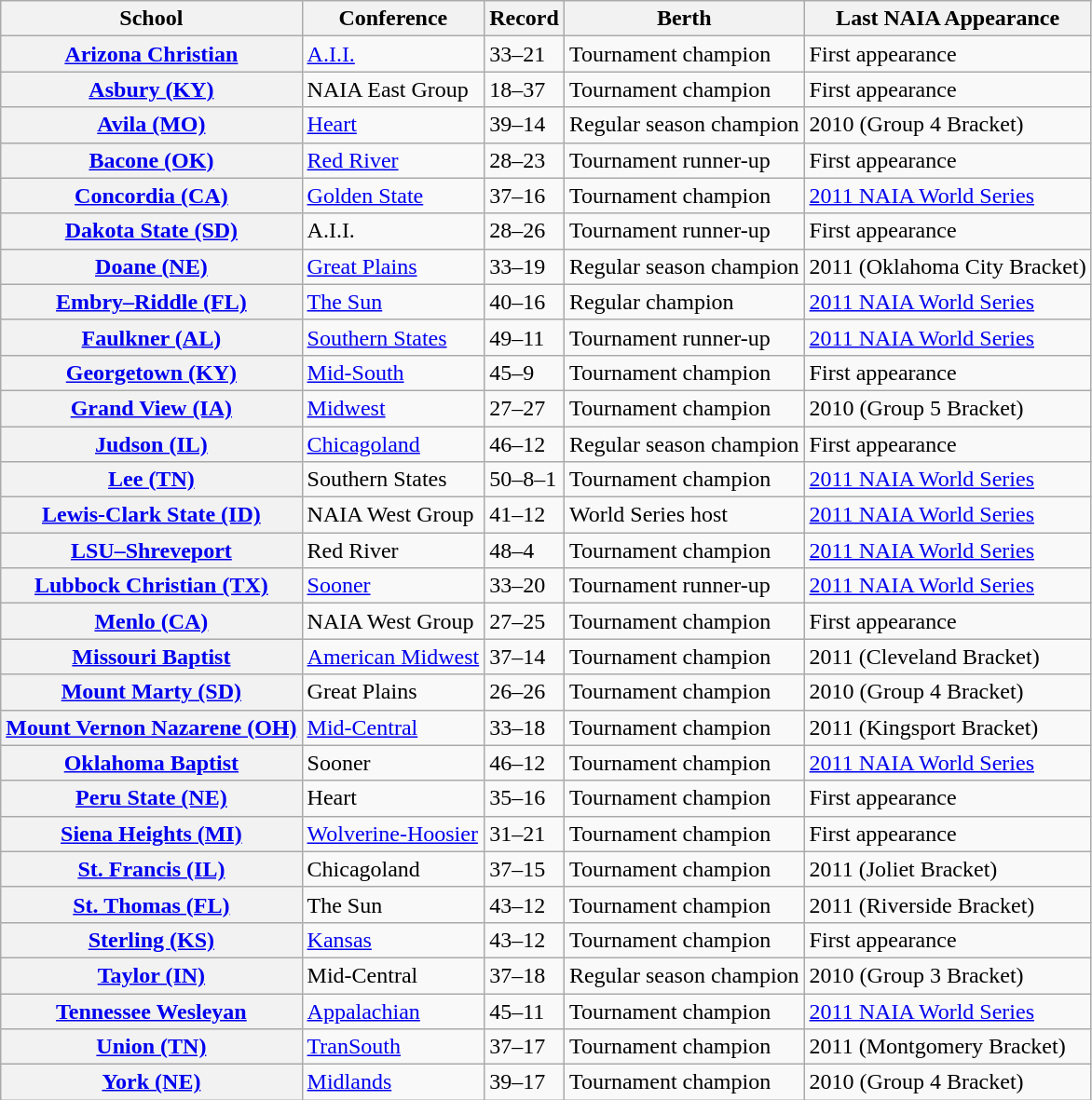<table class = "wikitable sortable plainrowheaders">
<tr>
<th>School</th>
<th>Conference</th>
<th>Record</th>
<th>Berth</th>
<th>Last NAIA Appearance</th>
</tr>
<tr>
<th scope="row"><a href='#'>Arizona Christian</a></th>
<td><a href='#'>A.I.I.</a></td>
<td>33–21</td>
<td>Tournament champion</td>
<td>First appearance</td>
</tr>
<tr>
<th scope="row"><a href='#'>Asbury (KY)</a></th>
<td>NAIA East Group</td>
<td>18–37</td>
<td>Tournament champion</td>
<td>First appearance</td>
</tr>
<tr>
<th scope="row"><a href='#'>Avila (MO)</a></th>
<td><a href='#'>Heart</a></td>
<td>39–14</td>
<td>Regular season champion</td>
<td>2010 (Group 4 Bracket)</td>
</tr>
<tr>
<th scope="row"><a href='#'>Bacone (OK)</a></th>
<td><a href='#'>Red River</a></td>
<td>28–23</td>
<td>Tournament runner-up</td>
<td>First appearance</td>
</tr>
<tr>
<th scope="row"><a href='#'>Concordia (CA)</a></th>
<td><a href='#'>Golden State</a></td>
<td>37–16</td>
<td>Tournament champion</td>
<td><a href='#'>2011 NAIA World Series</a></td>
</tr>
<tr>
<th scope="row"><a href='#'>Dakota State (SD)</a></th>
<td>A.I.I.</td>
<td>28–26</td>
<td>Tournament runner-up</td>
<td>First appearance</td>
</tr>
<tr>
<th scope="row"><a href='#'>Doane (NE)</a></th>
<td><a href='#'>Great Plains</a></td>
<td>33–19</td>
<td>Regular season champion</td>
<td>2011 (Oklahoma City Bracket)</td>
</tr>
<tr>
<th scope="row"><a href='#'>Embry–Riddle (FL)</a></th>
<td><a href='#'>The Sun</a></td>
<td>40–16</td>
<td>Regular champion</td>
<td><a href='#'>2011 NAIA World Series</a></td>
</tr>
<tr>
<th scope="row"><a href='#'>Faulkner (AL)</a></th>
<td><a href='#'>Southern States</a></td>
<td>49–11</td>
<td>Tournament runner-up</td>
<td><a href='#'>2011 NAIA World Series</a></td>
</tr>
<tr>
<th scope="row"><a href='#'>Georgetown (KY)</a></th>
<td><a href='#'>Mid-South</a></td>
<td>45–9</td>
<td>Tournament champion</td>
<td>First appearance</td>
</tr>
<tr>
<th scope="row"><a href='#'>Grand View (IA)</a></th>
<td><a href='#'>Midwest</a></td>
<td>27–27</td>
<td>Tournament champion</td>
<td>2010 (Group 5 Bracket)</td>
</tr>
<tr>
<th scope="row"><a href='#'>Judson (IL)</a></th>
<td><a href='#'>Chicagoland</a></td>
<td>46–12</td>
<td>Regular season champion</td>
<td>First appearance</td>
</tr>
<tr>
<th scope="row"><a href='#'>Lee (TN)</a></th>
<td>Southern States</td>
<td>50–8–1</td>
<td>Tournament champion</td>
<td><a href='#'>2011 NAIA World Series</a></td>
</tr>
<tr>
<th scope="row"><a href='#'>Lewis-Clark State (ID)</a></th>
<td>NAIA West Group</td>
<td>41–12</td>
<td>World Series host</td>
<td><a href='#'>2011 NAIA World Series</a></td>
</tr>
<tr>
<th scope="row"><a href='#'>LSU–Shreveport</a></th>
<td>Red River</td>
<td>48–4</td>
<td>Tournament champion</td>
<td><a href='#'>2011 NAIA World Series</a></td>
</tr>
<tr>
<th scope="row"><a href='#'>Lubbock Christian (TX)</a></th>
<td><a href='#'>Sooner</a></td>
<td>33–20</td>
<td>Tournament runner-up</td>
<td><a href='#'>2011 NAIA World Series</a></td>
</tr>
<tr>
<th scope="row"><a href='#'>Menlo (CA)</a></th>
<td>NAIA West Group</td>
<td>27–25</td>
<td>Tournament champion</td>
<td>First appearance</td>
</tr>
<tr>
<th scope="row"><a href='#'>Missouri Baptist</a></th>
<td><a href='#'>American Midwest</a></td>
<td>37–14</td>
<td>Tournament champion</td>
<td>2011 (Cleveland Bracket)</td>
</tr>
<tr>
<th scope="row"><a href='#'>Mount Marty (SD)</a></th>
<td>Great Plains</td>
<td>26–26</td>
<td>Tournament champion</td>
<td>2010 (Group 4 Bracket)</td>
</tr>
<tr>
<th scope="row"><a href='#'>Mount Vernon Nazarene (OH)</a></th>
<td><a href='#'>Mid-Central</a></td>
<td>33–18</td>
<td>Tournament champion</td>
<td>2011 (Kingsport Bracket)</td>
</tr>
<tr>
<th scope="row"><a href='#'>Oklahoma Baptist</a></th>
<td>Sooner</td>
<td>46–12</td>
<td>Tournament champion</td>
<td><a href='#'>2011 NAIA World Series</a></td>
</tr>
<tr>
<th scope="row"><a href='#'>Peru State (NE)</a></th>
<td>Heart</td>
<td>35–16</td>
<td>Tournament champion</td>
<td>First appearance</td>
</tr>
<tr>
<th scope="row"><a href='#'>Siena Heights (MI)</a></th>
<td><a href='#'>Wolverine-Hoosier</a></td>
<td>31–21</td>
<td>Tournament champion</td>
<td>First appearance</td>
</tr>
<tr>
<th scope="row"><a href='#'>St. Francis (IL)</a></th>
<td>Chicagoland</td>
<td>37–15</td>
<td>Tournament champion</td>
<td>2011 (Joliet Bracket)</td>
</tr>
<tr>
<th scope="row"><a href='#'>St. Thomas (FL)</a></th>
<td>The Sun</td>
<td>43–12</td>
<td>Tournament champion</td>
<td>2011 (Riverside Bracket)</td>
</tr>
<tr>
<th scope="row"><a href='#'>Sterling (KS)</a></th>
<td><a href='#'>Kansas</a></td>
<td>43–12</td>
<td>Tournament champion</td>
<td>First appearance</td>
</tr>
<tr>
<th scope="row"><a href='#'>Taylor (IN)</a></th>
<td>Mid-Central</td>
<td>37–18</td>
<td>Regular season champion</td>
<td>2010 (Group 3 Bracket)</td>
</tr>
<tr>
<th scope="row"><a href='#'>Tennessee Wesleyan</a></th>
<td><a href='#'>Appalachian</a></td>
<td>45–11</td>
<td>Tournament champion</td>
<td><a href='#'>2011 NAIA World Series</a></td>
</tr>
<tr>
<th scope="row"><a href='#'>Union (TN)</a></th>
<td><a href='#'>TranSouth</a></td>
<td>37–17</td>
<td>Tournament champion</td>
<td>2011 (Montgomery Bracket)</td>
</tr>
<tr>
<th scope="row"><a href='#'>York (NE)</a></th>
<td><a href='#'>Midlands</a></td>
<td>39–17</td>
<td>Tournament champion</td>
<td>2010 (Group 4 Bracket)</td>
</tr>
</table>
